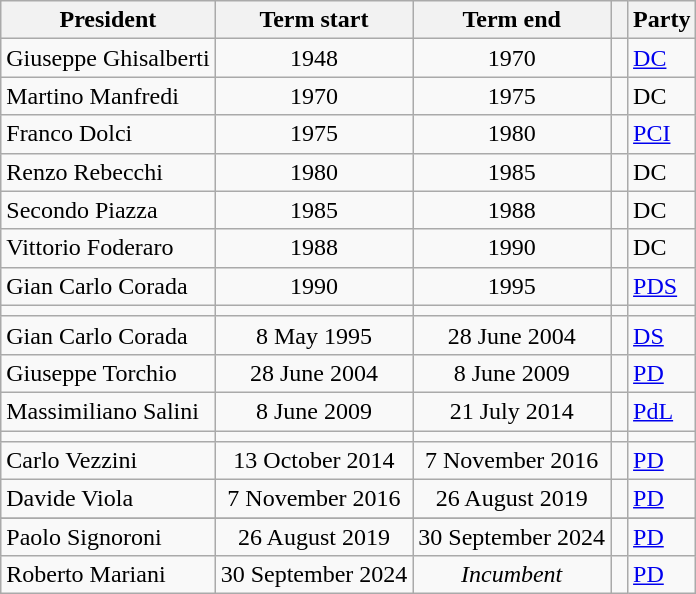<table class="wikitable">
<tr>
<th>President</th>
<th>Term start</th>
<th>Term end</th>
<th class=unsortable> </th>
<th>Party</th>
</tr>
<tr>
<td>Giuseppe Ghisalberti</td>
<td align=center>1948</td>
<td align=center>1970</td>
<td bgcolor=></td>
<td><a href='#'>DC</a></td>
</tr>
<tr>
<td>Martino Manfredi</td>
<td align=center>1970</td>
<td align=center>1975</td>
<td bgcolor=></td>
<td>DC</td>
</tr>
<tr>
<td>Franco Dolci</td>
<td align=center>1975</td>
<td align=center>1980</td>
<td bgcolor=></td>
<td><a href='#'>PCI</a></td>
</tr>
<tr>
<td>Renzo Rebecchi</td>
<td align=center>1980</td>
<td align=center>1985</td>
<td bgcolor=></td>
<td>DC</td>
</tr>
<tr>
<td>Secondo Piazza</td>
<td align=center>1985</td>
<td align=center>1988</td>
<td bgcolor=></td>
<td>DC</td>
</tr>
<tr>
<td>Vittorio Foderaro</td>
<td align=center>1988</td>
<td align=center>1990</td>
<td bgcolor=></td>
<td>DC</td>
</tr>
<tr>
<td>Gian Carlo Corada</td>
<td align=center>1990</td>
<td align=center>1995</td>
<td bgcolor=></td>
<td><a href='#'>PDS</a></td>
</tr>
<tr>
<td></td>
<td></td>
<td></td>
<td></td>
<td></td>
</tr>
<tr>
<td>Gian Carlo Corada</td>
<td align=center>8 May 1995</td>
<td align=center>28 June 2004</td>
<td bgcolor=></td>
<td><a href='#'>DS</a></td>
</tr>
<tr>
<td>Giuseppe Torchio</td>
<td align=center>28 June 2004</td>
<td align=center>8 June 2009</td>
<td bgcolor=></td>
<td><a href='#'>PD</a></td>
</tr>
<tr>
<td>Massimiliano Salini</td>
<td align=center>8 June 2009</td>
<td align=center>21 July 2014</td>
<td bgcolor=></td>
<td><a href='#'>PdL</a></td>
</tr>
<tr>
<td></td>
<td></td>
<td></td>
<td></td>
<td></td>
</tr>
<tr>
<td>Carlo Vezzini</td>
<td align=center>13 October 2014</td>
<td align=center>7 November 2016</td>
<td bgcolor=></td>
<td><a href='#'>PD</a></td>
</tr>
<tr>
<td>Davide Viola</td>
<td align=center>7 November 2016</td>
<td align=center>26 August 2019</td>
<td bgcolor=></td>
<td><a href='#'>PD</a></td>
</tr>
<tr>
</tr>
<tr>
<td>Paolo Signoroni</td>
<td align=center>26 August 2019</td>
<td align=center>30 September 2024</td>
<td bgcolor=></td>
<td><a href='#'>PD</a></td>
</tr>
<tr>
<td>Roberto Mariani</td>
<td align=center>30 September 2024</td>
<td align=center><em>Incumbent</em></td>
<td bgcolor=></td>
<td><a href='#'>PD</a></td>
</tr>
</table>
